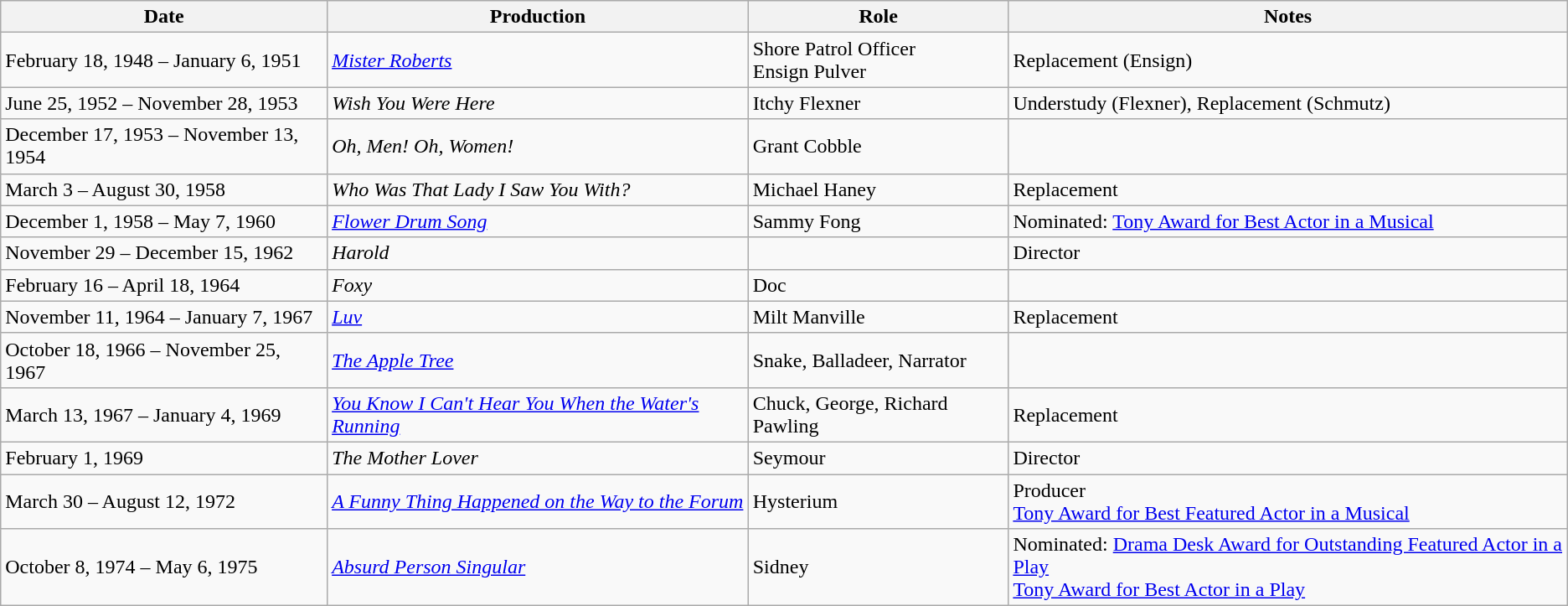<table class="wikitable sortable">
<tr>
<th>Date</th>
<th>Production</th>
<th>Role</th>
<th>Notes</th>
</tr>
<tr>
<td>February 18, 1948 – January 6, 1951</td>
<td><em><a href='#'>Mister Roberts</a></em></td>
<td>Shore Patrol Officer<br>Ensign Pulver</td>
<td>Replacement (Ensign)</td>
</tr>
<tr>
<td>June 25, 1952 – November 28, 1953</td>
<td><em>Wish You Were Here</em></td>
<td>Itchy Flexner</td>
<td>Understudy (Flexner), Replacement (Schmutz)</td>
</tr>
<tr>
<td>December 17, 1953 – November 13, 1954</td>
<td><em>Oh, Men! Oh, Women!</em></td>
<td>Grant Cobble</td>
<td></td>
</tr>
<tr>
<td>March 3 – August 30, 1958</td>
<td><em>Who Was That Lady I Saw You With?</em></td>
<td>Michael Haney</td>
<td>Replacement</td>
</tr>
<tr>
<td>December 1, 1958 – May 7, 1960</td>
<td><em><a href='#'>Flower Drum Song</a></em></td>
<td>Sammy Fong</td>
<td>Nominated: <a href='#'>Tony Award for Best Actor in a Musical</a></td>
</tr>
<tr>
<td>November 29 – December 15, 1962</td>
<td><em>Harold</em></td>
<td></td>
<td>Director</td>
</tr>
<tr>
<td>February 16 – April 18, 1964</td>
<td><em>Foxy</em></td>
<td>Doc</td>
<td></td>
</tr>
<tr>
<td>November 11, 1964 – January 7, 1967</td>
<td><em><a href='#'>Luv</a></em></td>
<td>Milt Manville</td>
<td>Replacement</td>
</tr>
<tr>
<td>October 18, 1966 – November 25, 1967</td>
<td><em><a href='#'>The Apple Tree</a></em></td>
<td>Snake, Balladeer, Narrator</td>
<td></td>
</tr>
<tr>
<td>March 13, 1967 – January 4, 1969</td>
<td><em><a href='#'>You Know I Can't Hear You When the Water's Running</a></em></td>
<td>Chuck, George, Richard Pawling</td>
<td>Replacement</td>
</tr>
<tr>
<td>February 1, 1969</td>
<td><em>The Mother Lover</em></td>
<td>Seymour</td>
<td>Director</td>
</tr>
<tr>
<td>March 30 – August 12, 1972</td>
<td><em><a href='#'>A Funny Thing Happened on the Way to the Forum</a></em></td>
<td>Hysterium</td>
<td>Producer<br><a href='#'>Tony Award for Best Featured Actor in a Musical</a></td>
</tr>
<tr>
<td>October 8, 1974 – May 6, 1975</td>
<td><em><a href='#'>Absurd Person Singular</a></em></td>
<td>Sidney</td>
<td>Nominated: <a href='#'>Drama Desk Award for Outstanding Featured Actor in a Play</a><br><a href='#'>Tony Award for Best Actor in a Play</a></td>
</tr>
</table>
